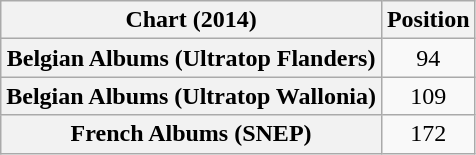<table class="wikitable sortable plainrowheaders" style="text-align:center;">
<tr>
<th scope="col">Chart (2014)</th>
<th scope="col">Position</th>
</tr>
<tr>
<th scope="row">Belgian Albums (Ultratop Flanders)</th>
<td>94</td>
</tr>
<tr>
<th scope="row">Belgian Albums (Ultratop Wallonia)</th>
<td>109</td>
</tr>
<tr>
<th scope="row">French Albums (SNEP)</th>
<td>172</td>
</tr>
</table>
